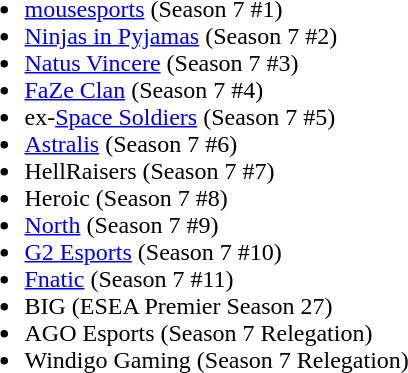<table cellspacing="20">
<tr>
<td valign="top" width="1000px"><br><ul><li><a href='#'>mousesports</a> (Season 7 #1)</li><li><a href='#'>Ninjas in Pyjamas</a> (Season 7 #2)</li><li><a href='#'>Natus Vincere</a> (Season 7 #3)</li><li><a href='#'>FaZe Clan</a> (Season 7 #4)</li><li>ex-<a href='#'>Space Soldiers</a> (Season 7 #5)</li><li><a href='#'>Astralis</a> (Season 7 #6)</li><li>HellRaisers (Season 7 #7)</li><li>Heroic (Season 7 #8)</li><li><a href='#'>North</a> (Season 7 #9)</li><li><a href='#'>G2 Esports</a> (Season 7 #10)</li><li><a href='#'>Fnatic</a> (Season 7 #11)</li><li>BIG (ESEA Premier Season 27)</li><li>AGO Esports (Season 7 Relegation)</li><li>Windigo Gaming (Season 7 Relegation)</li></ul></td>
</tr>
<tr>
</tr>
</table>
